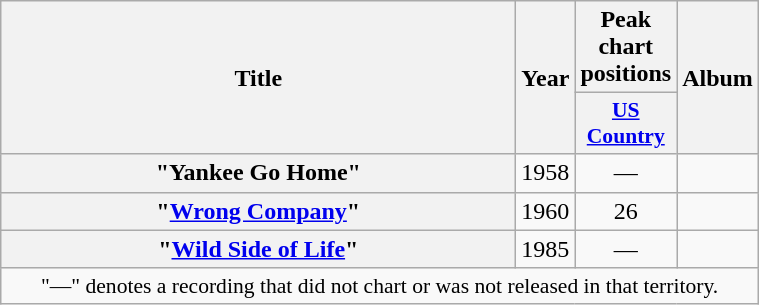<table class="wikitable plainrowheaders" style="text-align:center;">
<tr>
<th scope="col" rowspan="2" style="width:21em;">Title</th>
<th scope="col" rowspan="2">Year</th>
<th scope="col" colspan="1">Peak<br>chart<br>positions</th>
<th scope="col" rowspan="2">Album</th>
</tr>
<tr>
<th scope="col" style="width:3em;font-size:90%;"><a href='#'>US<br>Country</a><br></th>
</tr>
<tr>
<th scope="row">"Yankee Go Home"<br></th>
<td>1958</td>
<td>—</td>
<td></td>
</tr>
<tr>
<th scope="row">"<a href='#'>Wrong Company</a>"<br></th>
<td>1960</td>
<td>26</td>
<td></td>
</tr>
<tr>
<th scope="row">"<a href='#'>Wild Side of Life</a>"<br></th>
<td>1985</td>
<td>—</td>
<td></td>
</tr>
<tr>
<td colspan="4" style="font-size:90%">"—" denotes a recording that did not chart or was not released in that territory.</td>
</tr>
</table>
